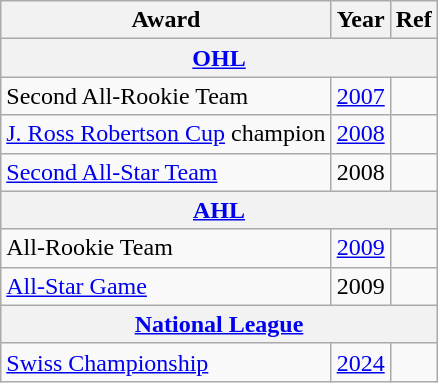<table class="wikitable">
<tr>
<th>Award</th>
<th>Year</th>
<th>Ref</th>
</tr>
<tr>
<th colspan="3"><a href='#'>OHL</a></th>
</tr>
<tr>
<td>Second All-Rookie Team</td>
<td><a href='#'>2007</a></td>
<td></td>
</tr>
<tr>
<td><a href='#'>J. Ross Robertson Cup</a> champion</td>
<td><a href='#'>2008</a></td>
<td></td>
</tr>
<tr>
<td><a href='#'>Second All-Star Team</a></td>
<td>2008</td>
<td></td>
</tr>
<tr>
<th colspan="3"><a href='#'>AHL</a></th>
</tr>
<tr>
<td>All-Rookie Team</td>
<td><a href='#'>2009</a></td>
<td></td>
</tr>
<tr>
<td><a href='#'>All-Star Game</a></td>
<td>2009</td>
<td></td>
</tr>
<tr>
<th colspan="3"><a href='#'>National League</a></th>
</tr>
<tr>
<td><a href='#'>Swiss Championship</a></td>
<td><a href='#'>2024</a></td>
<td></td>
</tr>
</table>
